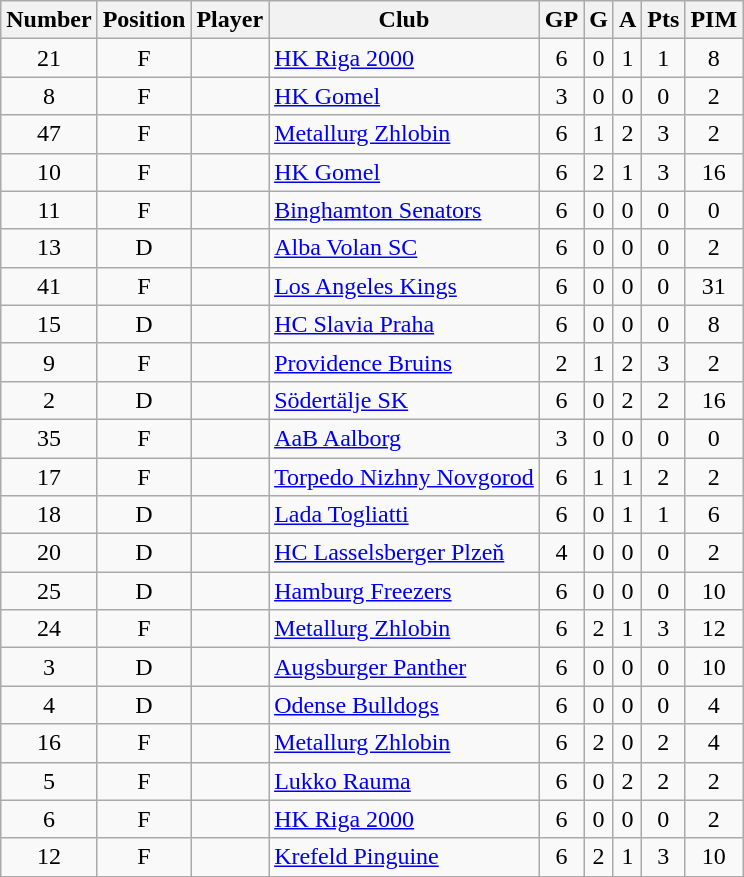<table class="wikitable sortable" style="text-align: center;">
<tr>
<th>Number</th>
<th>Position</th>
<th>Player</th>
<th>Club</th>
<th>GP</th>
<th>G</th>
<th>A</th>
<th>Pts</th>
<th>PIM</th>
</tr>
<tr>
<td>21</td>
<td>F</td>
<td align="left"></td>
<td align="left"><a href='#'>HK Riga 2000</a></td>
<td>6</td>
<td>0</td>
<td>1</td>
<td>1</td>
<td>8</td>
</tr>
<tr>
<td>8</td>
<td>F</td>
<td align="left"></td>
<td align="left"><a href='#'>HK Gomel</a></td>
<td>3</td>
<td>0</td>
<td>0</td>
<td>0</td>
<td>2</td>
</tr>
<tr>
<td>47</td>
<td>F</td>
<td align="left"></td>
<td align="left"><a href='#'>Metallurg Zhlobin</a></td>
<td>6</td>
<td>1</td>
<td>2</td>
<td>3</td>
<td>2</td>
</tr>
<tr>
<td>10</td>
<td>F</td>
<td align="left"></td>
<td align="left"><a href='#'>HK Gomel</a></td>
<td>6</td>
<td>2</td>
<td>1</td>
<td>3</td>
<td>16</td>
</tr>
<tr>
<td>11</td>
<td>F</td>
<td align="left"></td>
<td align="left"><a href='#'>Binghamton Senators</a></td>
<td>6</td>
<td>0</td>
<td>0</td>
<td>0</td>
<td>0</td>
</tr>
<tr>
<td>13</td>
<td>D</td>
<td align="left"></td>
<td align="left"><a href='#'>Alba Volan SC</a></td>
<td>6</td>
<td>0</td>
<td>0</td>
<td>0</td>
<td>2</td>
</tr>
<tr>
<td>41</td>
<td>F</td>
<td align="left"></td>
<td align="left"><a href='#'>Los Angeles Kings</a></td>
<td>6</td>
<td>0</td>
<td>0</td>
<td>0</td>
<td>31</td>
</tr>
<tr>
<td>15</td>
<td>D</td>
<td align="left"></td>
<td align="left"><a href='#'>HC Slavia Praha</a></td>
<td>6</td>
<td>0</td>
<td>0</td>
<td>0</td>
<td>8</td>
</tr>
<tr>
<td>9</td>
<td>F</td>
<td align="left"></td>
<td align="left"><a href='#'>Providence Bruins</a></td>
<td>2</td>
<td>1</td>
<td>2</td>
<td>3</td>
<td>2</td>
</tr>
<tr>
<td>2</td>
<td>D</td>
<td align="left"></td>
<td align="left"><a href='#'>Södertälje SK</a></td>
<td>6</td>
<td>0</td>
<td>2</td>
<td>2</td>
<td>16</td>
</tr>
<tr>
<td>35</td>
<td>F</td>
<td align="left"></td>
<td align="left"><a href='#'>AaB Aalborg</a></td>
<td>3</td>
<td>0</td>
<td>0</td>
<td>0</td>
<td>0</td>
</tr>
<tr>
<td>17</td>
<td>F</td>
<td align="left"></td>
<td align="left"><a href='#'>Torpedo Nizhny Novgorod</a></td>
<td>6</td>
<td>1</td>
<td>1</td>
<td>2</td>
<td>2</td>
</tr>
<tr>
<td>18</td>
<td>D</td>
<td align="left"></td>
<td align="left"><a href='#'>Lada Togliatti</a></td>
<td>6</td>
<td>0</td>
<td>1</td>
<td>1</td>
<td>6</td>
</tr>
<tr>
<td>20</td>
<td>D</td>
<td align="left"></td>
<td align="left"><a href='#'>HC Lasselsberger Plzeň</a></td>
<td>4</td>
<td>0</td>
<td>0</td>
<td>0</td>
<td>2</td>
</tr>
<tr>
<td>25</td>
<td>D</td>
<td align="left"></td>
<td align="left"><a href='#'>Hamburg Freezers</a></td>
<td>6</td>
<td>0</td>
<td>0</td>
<td>0</td>
<td>10</td>
</tr>
<tr>
<td>24</td>
<td>F</td>
<td align="left"></td>
<td align="left"><a href='#'>Metallurg Zhlobin</a></td>
<td>6</td>
<td>2</td>
<td>1</td>
<td>3</td>
<td>12</td>
</tr>
<tr>
<td>3</td>
<td>D</td>
<td align="left"></td>
<td align="left"><a href='#'>Augsburger Panther</a></td>
<td>6</td>
<td>0</td>
<td>0</td>
<td>0</td>
<td>10</td>
</tr>
<tr>
<td>4</td>
<td>D</td>
<td align="left"></td>
<td align="left"><a href='#'>Odense Bulldogs</a></td>
<td>6</td>
<td>0</td>
<td>0</td>
<td>0</td>
<td>4</td>
</tr>
<tr>
<td>16</td>
<td>F</td>
<td align="left"></td>
<td align="left"><a href='#'>Metallurg Zhlobin</a></td>
<td>6</td>
<td>2</td>
<td>0</td>
<td>2</td>
<td>4</td>
</tr>
<tr>
<td>5</td>
<td>F</td>
<td align="left"></td>
<td align="left"><a href='#'>Lukko Rauma</a></td>
<td>6</td>
<td>0</td>
<td>2</td>
<td>2</td>
<td>2</td>
</tr>
<tr>
<td>6</td>
<td>F</td>
<td align="left"></td>
<td align="left"><a href='#'>HK Riga 2000</a></td>
<td>6</td>
<td>0</td>
<td>0</td>
<td>0</td>
<td>2</td>
</tr>
<tr>
<td>12</td>
<td>F</td>
<td align="left"></td>
<td align="left"><a href='#'>Krefeld Pinguine</a></td>
<td>6</td>
<td>2</td>
<td>1</td>
<td>3</td>
<td>10</td>
</tr>
</table>
